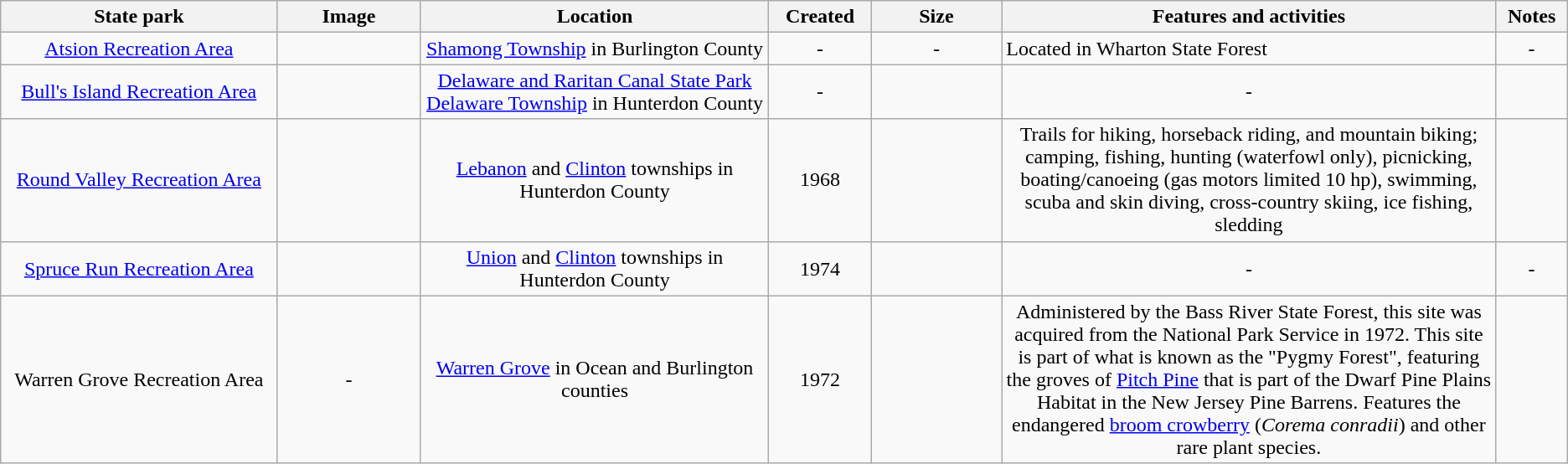<table class="wikitable sortable" border="1" style="text-align:center">
<tr>
<th scope=col width=220>State park</th>
<th scope=col width=110 class="unsortable">Image</th>
<th scope=col width=280>Location</th>
<th scope=col width=75>Created</th>
<th scope=col width=100>Size</th>
<th scope=col width=400 class="unsortable">Features and activities</th>
<th scope=col width=50 class="unsortable">Notes</th>
</tr>
<tr>
<td><a href='#'>Atsion Recreation Area</a></td>
<td></td>
<td><a href='#'>Shamong Township</a> in Burlington County<br></td>
<td>-</td>
<td>-</td>
<td style="text-align:left;">Located in Wharton State Forest</td>
<td>-</td>
</tr>
<tr>
<td><a href='#'>Bull's Island Recreation Area</a></td>
<td></td>
<td><a href='#'>Delaware and Raritan Canal State Park</a><br><a href='#'>Delaware Township</a> in Hunterdon County<br></td>
<td>-</td>
<td></td>
<td>-</td>
<td></td>
</tr>
<tr>
<td><a href='#'>Round Valley Recreation Area</a></td>
<td></td>
<td><a href='#'>Lebanon</a> and <a href='#'>Clinton</a> townships in Hunterdon County<br></td>
<td>1968</td>
<td></td>
<td>Trails for hiking, horseback riding, and mountain biking; camping, fishing, hunting (waterfowl only), picnicking, boating/canoeing (gas motors limited 10 hp), swimming, scuba and skin diving, cross-country skiing, ice fishing, sledding</td>
<td></td>
</tr>
<tr>
<td><a href='#'>Spruce Run Recreation Area</a></td>
<td></td>
<td><a href='#'>Union</a> and <a href='#'>Clinton</a> townships in Hunterdon County<br></td>
<td>1974</td>
<td></td>
<td>-</td>
<td>-</td>
</tr>
<tr>
<td>Warren Grove Recreation Area</td>
<td>-</td>
<td><a href='#'>Warren Grove</a> in Ocean and Burlington counties<br></td>
<td>1972</td>
<td></td>
<td>Administered by the Bass River State Forest, this site was acquired from the National Park Service in 1972. This site is part of what is known as the "Pygmy Forest", featuring the groves of <a href='#'>Pitch Pine</a> that is part of the Dwarf Pine Plains Habitat in the New Jersey Pine Barrens. Features the endangered <a href='#'>broom crowberry</a> (<em>Corema conradii</em>) and other rare plant species.</td>
<td></td>
</tr>
</table>
